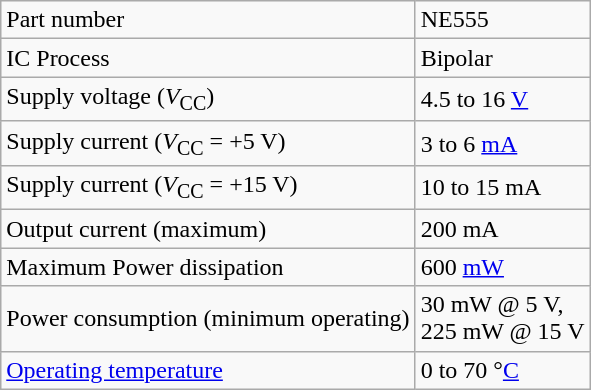<table class="wikitable">
<tr>
<td>Part number</td>
<td>NE555</td>
</tr>
<tr>
<td>IC Process</td>
<td>Bipolar</td>
</tr>
<tr>
<td>Supply voltage (<em>V</em><sub>CC</sub>)</td>
<td>4.5 to 16 <a href='#'>V</a></td>
</tr>
<tr>
<td>Supply current (<em>V</em><sub>CC</sub> = +5 V)</td>
<td>3 to 6 <a href='#'>mA</a></td>
</tr>
<tr>
<td>Supply current (<em>V</em><sub>CC</sub> = +15 V)</td>
<td>10 to 15 mA</td>
</tr>
<tr>
<td>Output current (maximum)</td>
<td>200 mA</td>
</tr>
<tr>
<td>Maximum Power dissipation</td>
<td>600 <a href='#'>mW</a></td>
</tr>
<tr>
<td>Power consumption (minimum operating)</td>
<td>30 mW @ 5 V,<br>225 mW @ 15 V</td>
</tr>
<tr>
<td><a href='#'>Operating temperature</a></td>
<td>0 to 70 °<a href='#'>C</a></td>
</tr>
</table>
